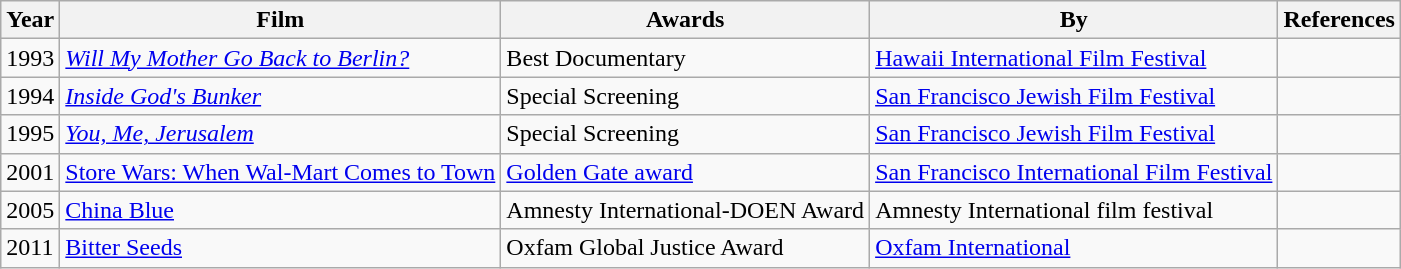<table class="wikitable">
<tr>
<th>Year</th>
<th>Film</th>
<th>Awards</th>
<th>By</th>
<th>References</th>
</tr>
<tr>
<td>1993</td>
<td><em><a href='#'>Will My Mother Go Back to Berlin?</a></em></td>
<td>Best Documentary</td>
<td><a href='#'>Hawaii International Film Festival</a></td>
<td></td>
</tr>
<tr>
<td>1994</td>
<td><em><a href='#'>Inside God's Bunker</a></em></td>
<td>Special Screening</td>
<td><a href='#'>San Francisco Jewish Film Festival</a></td>
<td></td>
</tr>
<tr>
<td>1995</td>
<td><em><a href='#'>You, Me, Jerusalem</a></em></td>
<td>Special Screening</td>
<td><a href='#'>San Francisco Jewish Film Festival</a></td>
<td></td>
</tr>
<tr>
<td>2001</td>
<td><a href='#'>Store Wars: When Wal-Mart Comes to Town</a></td>
<td><a href='#'>Golden Gate award</a></td>
<td><a href='#'>San Francisco International Film Festival</a></td>
<td></td>
</tr>
<tr>
<td>2005</td>
<td><a href='#'>China Blue</a></td>
<td>Amnesty International-DOEN Award</td>
<td>Amnesty International film festival</td>
<td></td>
</tr>
<tr>
<td>2011</td>
<td><a href='#'>Bitter Seeds</a></td>
<td>Oxfam Global Justice Award</td>
<td><a href='#'>Oxfam International</a></td>
<td></td>
</tr>
</table>
